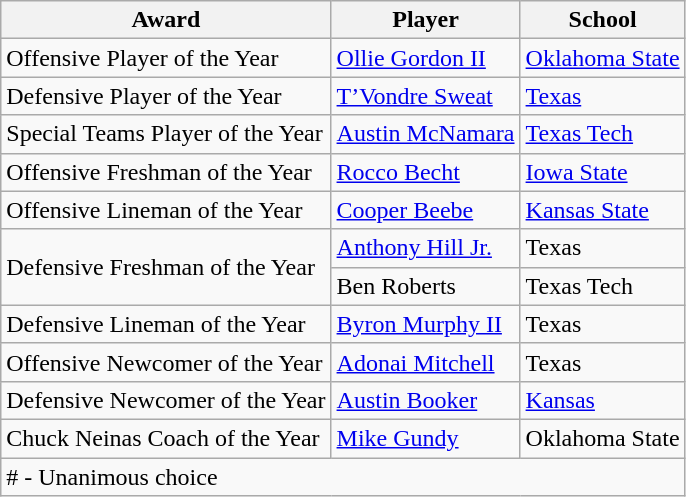<table class="wikitable" border="0">
<tr>
<th>Award</th>
<th>Player</th>
<th>School</th>
</tr>
<tr>
<td>Offensive Player of the Year</td>
<td><a href='#'>Ollie Gordon II</a></td>
<td><a href='#'>Oklahoma State</a></td>
</tr>
<tr>
<td>Defensive Player of the Year</td>
<td><a href='#'>T’Vondre Sweat</a></td>
<td><a href='#'>Texas</a></td>
</tr>
<tr>
<td>Special Teams Player of the Year</td>
<td><a href='#'>Austin McNamara</a></td>
<td><a href='#'>Texas Tech</a></td>
</tr>
<tr>
<td>Offensive Freshman of the Year</td>
<td><a href='#'>Rocco Becht</a></td>
<td><a href='#'>Iowa State</a></td>
</tr>
<tr>
<td>Offensive Lineman of the Year</td>
<td><a href='#'>Cooper Beebe</a></td>
<td><a href='#'>Kansas State</a></td>
</tr>
<tr>
<td rowspan="2">Defensive Freshman of the Year</td>
<td><a href='#'>Anthony Hill Jr.</a></td>
<td>Texas</td>
</tr>
<tr>
<td>Ben Roberts</td>
<td>Texas Tech</td>
</tr>
<tr>
<td>Defensive Lineman of the Year</td>
<td><a href='#'>Byron Murphy II</a></td>
<td>Texas</td>
</tr>
<tr>
<td>Offensive Newcomer of the Year</td>
<td><a href='#'>Adonai Mitchell</a></td>
<td>Texas</td>
</tr>
<tr>
<td>Defensive Newcomer of the Year</td>
<td><a href='#'>Austin Booker</a></td>
<td><a href='#'>Kansas</a></td>
</tr>
<tr>
<td>Chuck Neinas Coach of the Year</td>
<td><a href='#'>Mike Gundy</a></td>
<td>Oklahoma State</td>
</tr>
<tr>
<td colspan="3"># - Unanimous choice</td>
</tr>
</table>
